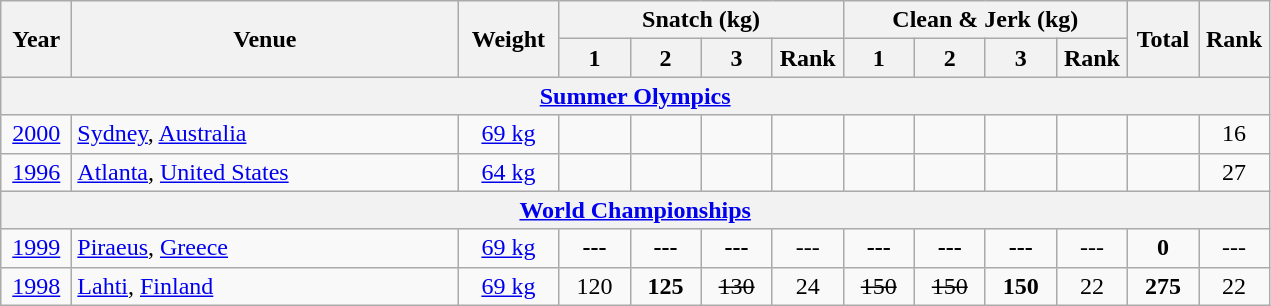<table class = "wikitable" style="text-align:center;">
<tr>
<th rowspan=2 width=40>Year</th>
<th rowspan=2 width=250>Venue</th>
<th rowspan=2 width=60>Weight</th>
<th colspan=4>Snatch (kg)</th>
<th colspan=4>Clean & Jerk (kg)</th>
<th rowspan=2 width=40>Total</th>
<th rowspan=2 width=40>Rank</th>
</tr>
<tr>
<th width=40>1</th>
<th width=40>2</th>
<th width=40>3</th>
<th width=40>Rank</th>
<th width=40>1</th>
<th width=40>2</th>
<th width=40>3</th>
<th width=40>Rank</th>
</tr>
<tr>
<th colspan=13><a href='#'>Summer Olympics</a></th>
</tr>
<tr>
<td><a href='#'>2000</a></td>
<td align=left> <a href='#'>Sydney</a>, <a href='#'>Australia</a></td>
<td><a href='#'>69 kg</a></td>
<td></td>
<td></td>
<td></td>
<td></td>
<td></td>
<td></td>
<td></td>
<td></td>
<td></td>
<td>16</td>
</tr>
<tr>
<td><a href='#'>1996</a></td>
<td align=left> <a href='#'>Atlanta</a>, <a href='#'>United States</a></td>
<td><a href='#'>64 kg</a></td>
<td></td>
<td></td>
<td></td>
<td></td>
<td></td>
<td></td>
<td></td>
<td></td>
<td></td>
<td>27</td>
</tr>
<tr>
<th colspan=13><a href='#'>World Championships</a></th>
</tr>
<tr>
<td><a href='#'>1999</a></td>
<td align=left> <a href='#'>Piraeus</a>, <a href='#'>Greece</a></td>
<td><a href='#'>69 kg</a></td>
<td><strong>---</strong></td>
<td><strong>---</strong></td>
<td><strong>---</strong></td>
<td>---</td>
<td><strong>---</strong></td>
<td><strong>---</strong></td>
<td><strong>---</strong></td>
<td>---</td>
<td><strong>0</strong></td>
<td>---</td>
</tr>
<tr>
<td><a href='#'>1998</a></td>
<td align=left> <a href='#'>Lahti</a>, <a href='#'>Finland</a></td>
<td><a href='#'>69 kg</a></td>
<td>120</td>
<td><strong>125</strong></td>
<td><s>130</s></td>
<td>24</td>
<td><s>150</s></td>
<td><s>150</s></td>
<td><strong>150</strong></td>
<td>22</td>
<td><strong>275</strong></td>
<td>22</td>
</tr>
</table>
